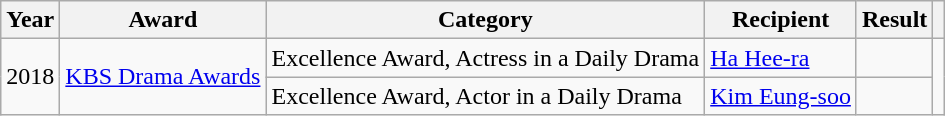<table class="wikitable">
<tr>
<th>Year</th>
<th>Award</th>
<th>Category</th>
<th>Recipient</th>
<th>Result</th>
<th></th>
</tr>
<tr>
<td rowspan="2">2018</td>
<td rowspan="2"><a href='#'>KBS Drama Awards</a></td>
<td>Excellence Award, Actress in a Daily Drama</td>
<td><a href='#'>Ha Hee-ra</a></td>
<td></td>
<td rowspan="2"></td>
</tr>
<tr>
<td>Excellence Award, Actor in a Daily Drama</td>
<td><a href='#'>Kim Eung-soo</a></td>
<td></td>
</tr>
</table>
